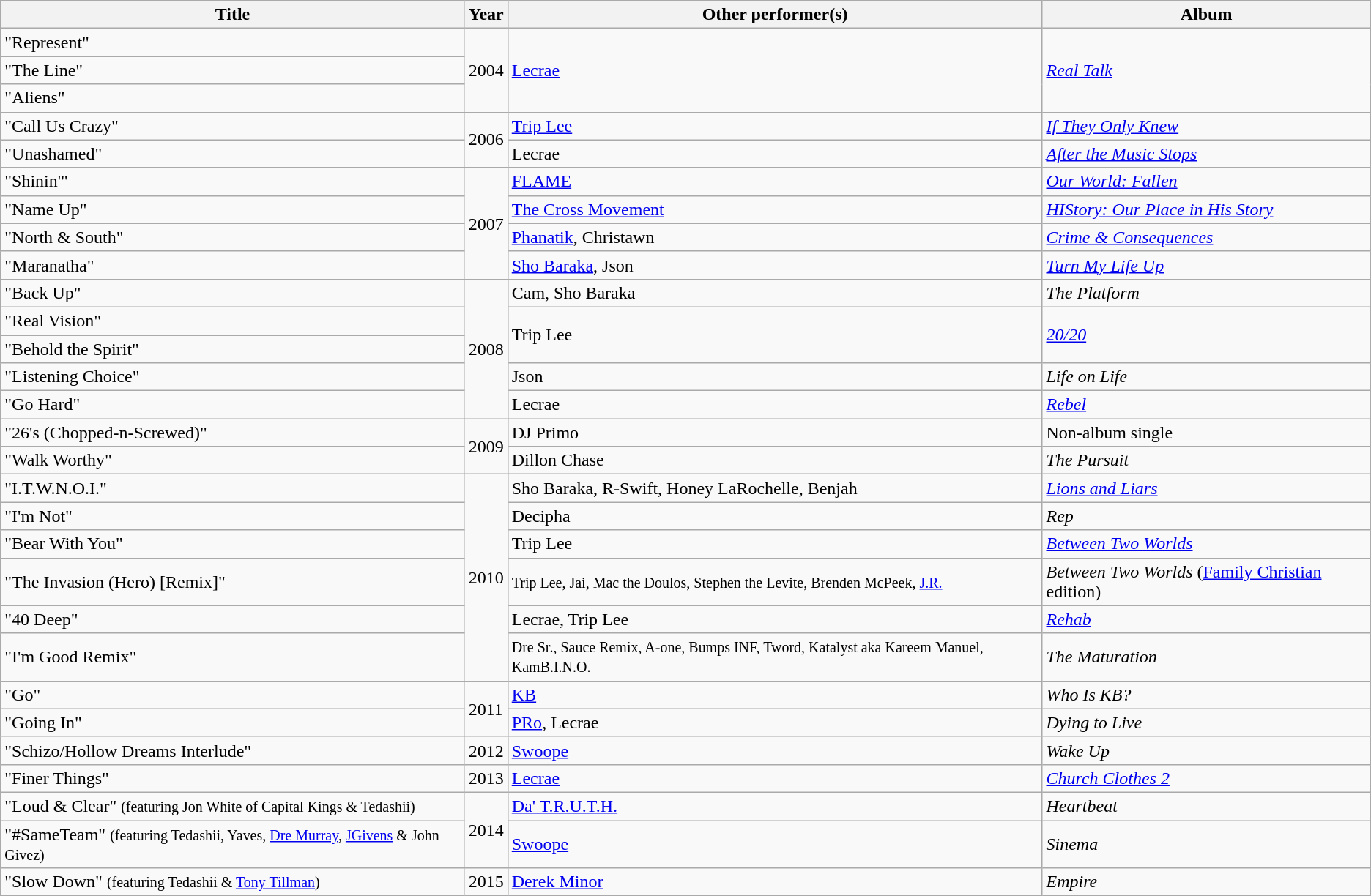<table class="wikitable">
<tr>
<th>Title</th>
<th>Year</th>
<th>Other performer(s)</th>
<th>Album</th>
</tr>
<tr>
<td>"Represent"</td>
<td rowspan="3">2004</td>
<td rowspan="3"><a href='#'>Lecrae</a></td>
<td rowspan="3"><em><a href='#'>Real Talk</a></em></td>
</tr>
<tr>
<td>"The Line"</td>
</tr>
<tr>
<td>"Aliens"</td>
</tr>
<tr>
<td>"Call Us Crazy"</td>
<td rowspan="2">2006</td>
<td><a href='#'>Trip Lee</a></td>
<td><em><a href='#'>If They Only Knew</a></em></td>
</tr>
<tr>
<td>"Unashamed"</td>
<td>Lecrae</td>
<td><em><a href='#'>After the Music Stops</a></em></td>
</tr>
<tr>
<td>"Shinin'"</td>
<td rowspan="4">2007</td>
<td><a href='#'>FLAME</a></td>
<td><em><a href='#'>Our World: Fallen</a></em></td>
</tr>
<tr>
<td>"Name Up"</td>
<td><a href='#'>The Cross Movement</a></td>
<td><em><a href='#'>HIStory: Our Place in His Story</a></em></td>
</tr>
<tr>
<td>"North & South"</td>
<td><a href='#'>Phanatik</a>, Christawn</td>
<td><em><a href='#'>Crime & Consequences</a></em></td>
</tr>
<tr>
<td>"Maranatha"</td>
<td><a href='#'>Sho Baraka</a>, Json</td>
<td><em><a href='#'>Turn My Life Up</a></em></td>
</tr>
<tr>
<td>"Back Up"</td>
<td rowspan="5">2008</td>
<td>Cam, Sho Baraka</td>
<td><em>The Platform</em></td>
</tr>
<tr>
<td>"Real Vision"</td>
<td rowspan="2">Trip Lee</td>
<td rowspan="2"><em><a href='#'>20/20</a></em></td>
</tr>
<tr>
<td>"Behold the Spirit"</td>
</tr>
<tr>
<td>"Listening Choice"</td>
<td>Json</td>
<td><em>Life on Life</em></td>
</tr>
<tr>
<td>"Go Hard"</td>
<td>Lecrae</td>
<td><em><a href='#'>Rebel</a></em></td>
</tr>
<tr>
<td>"26's (Chopped-n-Screwed)"</td>
<td rowspan="2">2009</td>
<td>DJ Primo</td>
<td>Non-album single</td>
</tr>
<tr>
<td>"Walk Worthy"</td>
<td>Dillon Chase</td>
<td><em>The Pursuit</em><br></td>
</tr>
<tr>
<td>"I.T.W.N.O.I."</td>
<td rowspan="6">2010</td>
<td>Sho Baraka, R-Swift, Honey LaRochelle, Benjah</td>
<td><em><a href='#'>Lions and Liars</a></em></td>
</tr>
<tr>
<td>"I'm Not"</td>
<td>Decipha</td>
<td><em>Rep</em></td>
</tr>
<tr>
<td>"Bear With You"</td>
<td>Trip Lee</td>
<td><em><a href='#'>Between Two Worlds</a></em></td>
</tr>
<tr>
<td>"The Invasion (Hero) [Remix]"</td>
<td><small>Trip Lee, Jai, Mac the Doulos, Stephen the Levite, Brenden McPeek, <a href='#'>J.R.</a></small></td>
<td><em>Between Two Worlds</em> (<a href='#'>Family Christian</a> edition)</td>
</tr>
<tr>
<td>"40 Deep"</td>
<td>Lecrae, Trip Lee</td>
<td><em><a href='#'>Rehab</a></em></td>
</tr>
<tr>
<td>"I'm Good Remix"</td>
<td><small>Dre Sr., Sauce Remix, A-one, Bumps INF, Tword, Katalyst aka Kareem Manuel, KamB.I.N.O.</small></td>
<td><em>The Maturation</em></td>
</tr>
<tr>
<td>"Go"</td>
<td rowspan="2">2011</td>
<td><a href='#'>KB</a></td>
<td><em>Who Is KB?</em></td>
</tr>
<tr>
<td>"Going In"</td>
<td><a href='#'>PRo</a>, Lecrae</td>
<td><em>Dying to Live</em></td>
</tr>
<tr>
<td>"Schizo/Hollow Dreams Interlude"</td>
<td>2012</td>
<td><a href='#'>Swoope</a></td>
<td><em>Wake Up</em></td>
</tr>
<tr>
<td>"Finer Things"</td>
<td>2013</td>
<td><a href='#'>Lecrae</a></td>
<td><em><a href='#'>Church Clothes 2</a></em></td>
</tr>
<tr>
<td>"Loud & Clear" <small>(featuring Jon White of Capital Kings & Tedashii)</small></td>
<td rowspan="2">2014</td>
<td><a href='#'>Da' T.R.U.T.H.</a></td>
<td><em>Heartbeat</em></td>
</tr>
<tr>
<td>"#SameTeam" <small>(featuring Tedashii, Yaves, <a href='#'>Dre Murray</a>, <a href='#'>JGivens</a> & John Givez)</small></td>
<td><a href='#'>Swoope</a></td>
<td><em>Sinema</em></td>
</tr>
<tr>
<td>"Slow Down" <small>(featuring Tedashii & <a href='#'>Tony Tillman</a>)</small></td>
<td>2015</td>
<td><a href='#'>Derek Minor</a></td>
<td><em>Empire</em></td>
</tr>
</table>
